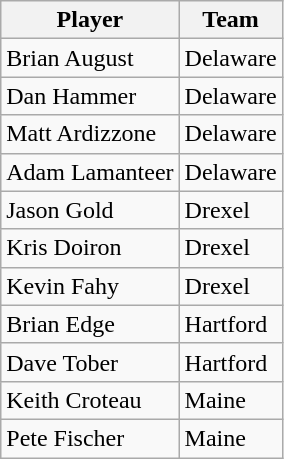<table class=wikitable>
<tr>
<th>Player</th>
<th>Team</th>
</tr>
<tr>
<td>Brian August</td>
<td>Delaware</td>
</tr>
<tr>
<td>Dan Hammer</td>
<td>Delaware</td>
</tr>
<tr>
<td>Matt Ardizzone</td>
<td>Delaware</td>
</tr>
<tr>
<td>Adam Lamanteer</td>
<td>Delaware</td>
</tr>
<tr>
<td>Jason Gold</td>
<td>Drexel</td>
</tr>
<tr>
<td>Kris Doiron</td>
<td>Drexel</td>
</tr>
<tr>
<td>Kevin Fahy</td>
<td>Drexel</td>
</tr>
<tr>
<td>Brian Edge</td>
<td>Hartford</td>
</tr>
<tr>
<td>Dave Tober</td>
<td>Hartford</td>
</tr>
<tr>
<td>Keith Croteau</td>
<td>Maine</td>
</tr>
<tr>
<td>Pete Fischer</td>
<td>Maine</td>
</tr>
</table>
